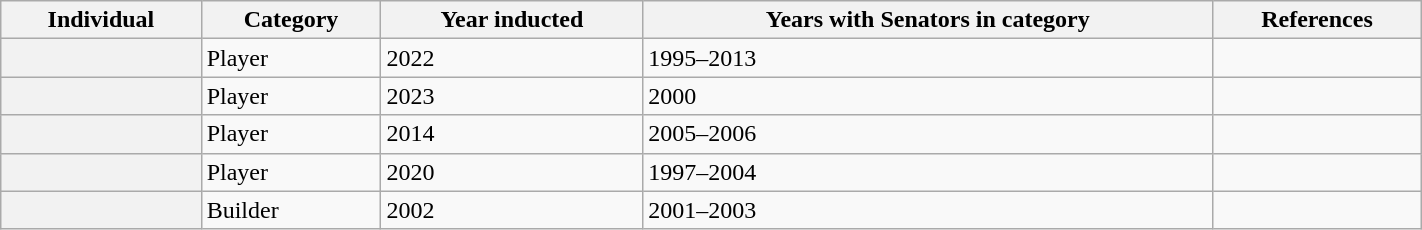<table class="wikitable sortable" width="75%">
<tr>
<th scope="col">Individual</th>
<th scope="col">Category</th>
<th scope="col">Year inducted</th>
<th scope="col">Years with Senators in category</th>
<th scope="col" class="unsortable">References</th>
</tr>
<tr>
<th scope="row"></th>
<td>Player</td>
<td>2022</td>
<td>1995–2013</td>
<td></td>
</tr>
<tr>
<th scope="row"></th>
<td>Player</td>
<td>2023</td>
<td>2000</td>
<td></td>
</tr>
<tr>
<th scope="row"></th>
<td>Player</td>
<td>2014</td>
<td>2005–2006</td>
<td></td>
</tr>
<tr>
<th scope="row"></th>
<td>Player</td>
<td>2020</td>
<td>1997–2004</td>
<td></td>
</tr>
<tr>
<th scope="row"></th>
<td>Builder</td>
<td>2002</td>
<td>2001–2003</td>
<td></td>
</tr>
</table>
